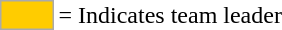<table>
<tr>
<td style="background-color:#FFCC00; border:1px solid #aaaaaa; width:2em;"></td>
<td>= Indicates team leader</td>
</tr>
</table>
